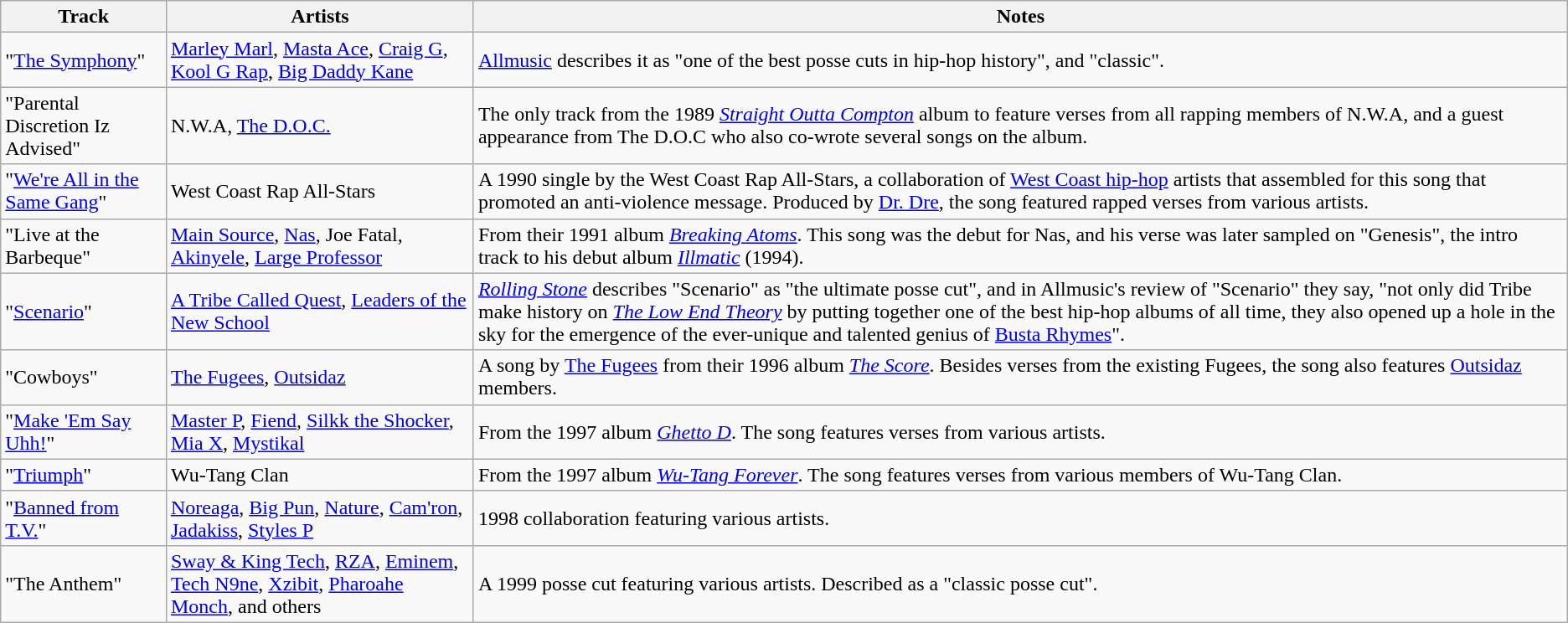<table class="wikitable">
<tr>
<th>Track</th>
<th>Artists</th>
<th>Notes</th>
</tr>
<tr>
<td>"<a href='#'>The Symphony</a>"</td>
<td><a href='#'>Marley Marl</a>, <a href='#'>Masta Ace</a>, <a href='#'>Craig G</a>, <a href='#'>Kool G Rap</a>, <a href='#'>Big Daddy Kane</a></td>
<td><a href='#'>Allmusic</a> describes it as "one of the best posse cuts in hip-hop history", and "classic".</td>
</tr>
<tr>
<td>"Parental Discretion Iz Advised"</td>
<td>N.W.A, <a href='#'>The D.O.C.</a></td>
<td>The only track from the 1989 <em><a href='#'>Straight Outta Compton</a></em> album to feature verses from all rapping members of N.W.A, and a guest appearance from The D.O.C who also co-wrote several songs on the album.</td>
</tr>
<tr>
<td>"<a href='#'>We're All in the Same Gang</a>"</td>
<td>West Coast Rap All-Stars</td>
<td>A 1990 single by the West Coast Rap All-Stars, a collaboration of <a href='#'>West Coast hip-hop</a> artists that assembled for this song that promoted an anti-violence message. Produced by <a href='#'>Dr. Dre</a>, the song featured rapped verses from various artists.</td>
</tr>
<tr>
<td>"Live at the Barbeque"</td>
<td><a href='#'>Main Source</a>, <a href='#'>Nas</a>, Joe Fatal, <a href='#'>Akinyele</a>, <a href='#'>Large Professor</a></td>
<td>From their 1991 album <em><a href='#'>Breaking Atoms</a></em>. This song was the debut for Nas, and his verse was later sampled on "Genesis", the intro track to his debut album <em><a href='#'>Illmatic</a></em> (1994).</td>
</tr>
<tr>
<td>"<a href='#'>Scenario</a>"</td>
<td><a href='#'>A Tribe Called Quest</a>, <a href='#'>Leaders of the New School</a></td>
<td><em><a href='#'>Rolling Stone</a></em> describes "Scenario" as "the ultimate posse cut", and in Allmusic's review of "Scenario" they say, "not only did Tribe make history on <em><a href='#'>The Low End Theory</a></em> by putting together one of the best hip-hop albums of all time, they also opened up a hole in the sky for the emergence of the ever-unique and talented genius of <a href='#'>Busta Rhymes</a>".</td>
</tr>
<tr>
<td>"Cowboys"</td>
<td><a href='#'>The Fugees</a>, <a href='#'>Outsidaz</a></td>
<td>A song by <a href='#'>The Fugees</a> from their 1996 album <em><a href='#'>The Score</a></em>. Besides verses from the existing Fugees, the song also features <a href='#'>Outsidaz</a> members.</td>
</tr>
<tr>
<td>"<a href='#'>Make 'Em Say Uhh!</a>"</td>
<td><a href='#'>Master P</a>, <a href='#'>Fiend</a>, <a href='#'>Silkk the Shocker</a>, <a href='#'>Mia X</a>, <a href='#'>Mystikal</a></td>
<td>From the 1997 album <em><a href='#'>Ghetto D</a></em>. The song features verses from various artists.</td>
</tr>
<tr>
<td>"<a href='#'>Triumph</a>"</td>
<td>Wu-Tang Clan</td>
<td>From the 1997 album <em><a href='#'>Wu-Tang Forever</a></em>. The song features verses from various members of Wu-Tang Clan.</td>
</tr>
<tr>
<td>"<a href='#'>Banned from T.V.</a>"</td>
<td><a href='#'>Noreaga</a>, <a href='#'>Big Pun</a>, <a href='#'>Nature</a>, <a href='#'>Cam'ron</a>, <a href='#'>Jadakiss</a>, <a href='#'>Styles P</a></td>
<td>1998 collaboration featuring various artists.</td>
</tr>
<tr>
<td>"The Anthem"</td>
<td><a href='#'>Sway & King Tech</a>, <a href='#'>RZA</a>, <a href='#'>Eminem</a>, <a href='#'>Tech N9ne</a>, <a href='#'>Xzibit</a>, <a href='#'>Pharoahe Monch</a>, and others</td>
<td>A 1999 posse cut featuring various artists. Described as a "classic posse cut".</td>
</tr>
</table>
